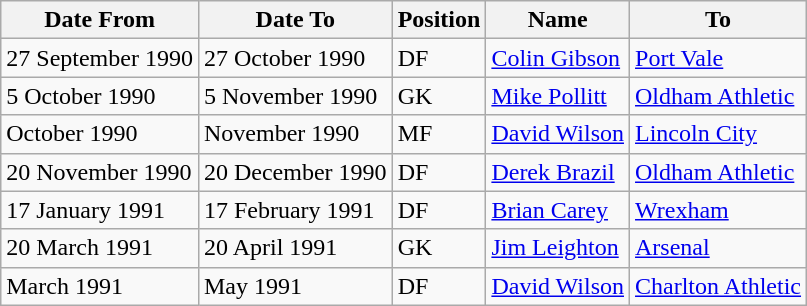<table class="wikitable">
<tr>
<th>Date From</th>
<th>Date To</th>
<th>Position</th>
<th>Name</th>
<th>To</th>
</tr>
<tr>
<td>27 September 1990</td>
<td>27 October 1990</td>
<td>DF</td>
<td> <a href='#'>Colin Gibson</a></td>
<td> <a href='#'>Port Vale</a></td>
</tr>
<tr>
<td>5 October 1990</td>
<td>5 November 1990</td>
<td>GK</td>
<td> <a href='#'>Mike Pollitt</a></td>
<td> <a href='#'>Oldham Athletic</a></td>
</tr>
<tr>
<td>October 1990</td>
<td>November 1990</td>
<td>MF</td>
<td> <a href='#'>David Wilson</a></td>
<td> <a href='#'>Lincoln City</a></td>
</tr>
<tr>
<td>20 November 1990</td>
<td>20 December 1990</td>
<td>DF</td>
<td> <a href='#'>Derek Brazil</a></td>
<td> <a href='#'>Oldham Athletic</a></td>
</tr>
<tr>
<td>17 January 1991</td>
<td>17 February 1991</td>
<td>DF</td>
<td> <a href='#'>Brian Carey</a></td>
<td> <a href='#'>Wrexham</a></td>
</tr>
<tr>
<td>20 March 1991</td>
<td>20 April 1991</td>
<td>GK</td>
<td> <a href='#'>Jim Leighton</a></td>
<td> <a href='#'>Arsenal</a></td>
</tr>
<tr>
<td>March 1991</td>
<td>May 1991</td>
<td>DF</td>
<td> <a href='#'>David Wilson</a></td>
<td> <a href='#'>Charlton Athletic</a></td>
</tr>
</table>
